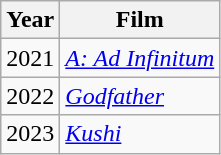<table class="wikitable sortable">
<tr>
<th>Year</th>
<th>Film</th>
</tr>
<tr>
<td>2021</td>
<td><em><a href='#'>A: Ad Infinitum</a></em></td>
</tr>
<tr>
<td>2022</td>
<td><em><a href='#'>Godfather</a></em></td>
</tr>
<tr>
<td>2023</td>
<td><em><a href='#'>Kushi</a></em></td>
</tr>
</table>
